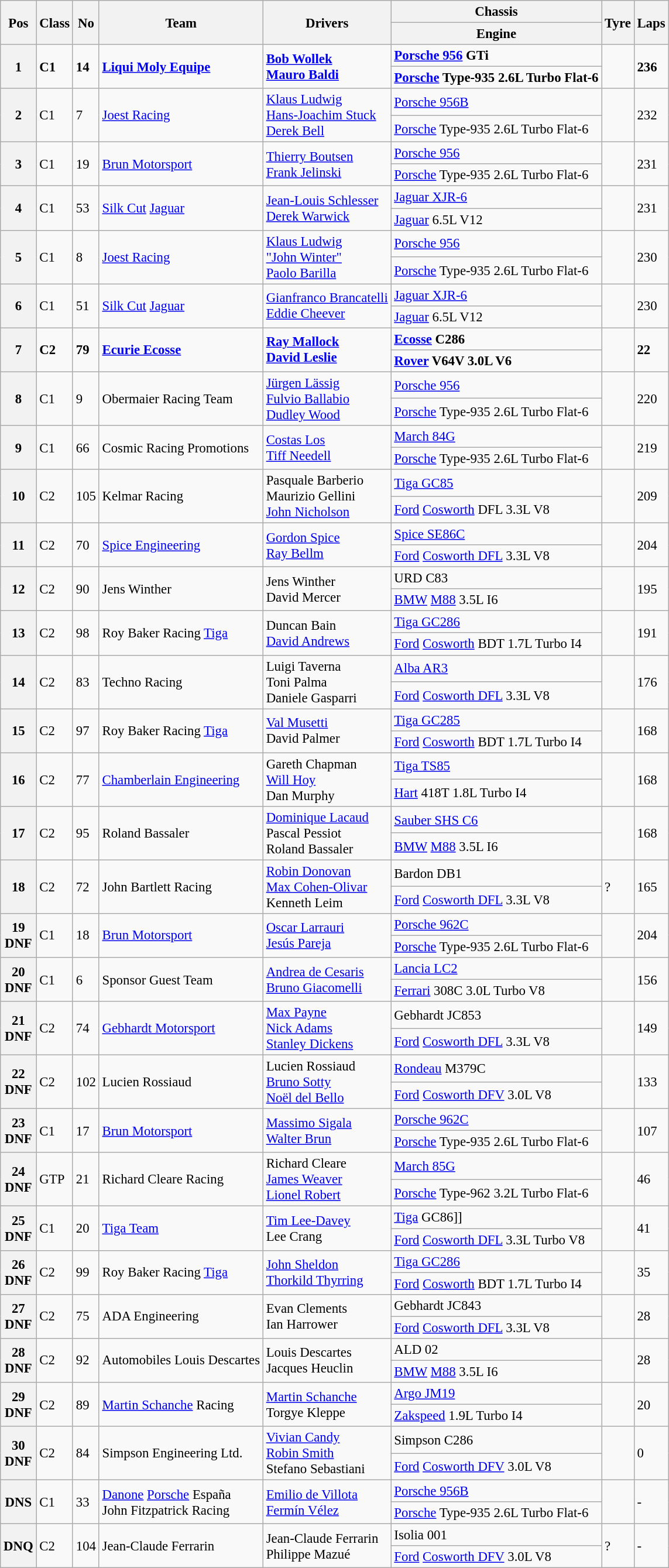<table class="wikitable" style="font-size: 95%;">
<tr>
<th rowspan=2>Pos</th>
<th rowspan=2>Class</th>
<th rowspan=2>No</th>
<th rowspan=2>Team</th>
<th rowspan=2>Drivers</th>
<th>Chassis</th>
<th rowspan=2>Tyre</th>
<th rowspan=2>Laps</th>
</tr>
<tr>
<th>Engine</th>
</tr>
<tr style="font-weight:bold">
<th rowspan=2>1</th>
<td rowspan=2>C1</td>
<td rowspan=2>14</td>
<td rowspan=2> <a href='#'>Liqui Moly Equipe</a></td>
<td rowspan=2> <a href='#'>Bob Wollek</a><br> <a href='#'>Mauro Baldi</a></td>
<td><a href='#'>Porsche 956</a> GTi</td>
<td rowspan=2></td>
<td rowspan=2>236</td>
</tr>
<tr style="font-weight:bold">
<td><a href='#'>Porsche</a> Type-935 2.6L Turbo Flat-6</td>
</tr>
<tr>
<th rowspan=2>2</th>
<td rowspan=2>C1</td>
<td rowspan=2>7</td>
<td rowspan=2> <a href='#'>Joest Racing</a></td>
<td rowspan=2> <a href='#'>Klaus Ludwig</a><br> <a href='#'>Hans-Joachim Stuck</a><br> <a href='#'>Derek Bell</a></td>
<td><a href='#'>Porsche 956B</a></td>
<td rowspan=2></td>
<td rowspan=2>232</td>
</tr>
<tr>
<td><a href='#'>Porsche</a> Type-935 2.6L Turbo Flat-6</td>
</tr>
<tr>
<th rowspan=2>3</th>
<td rowspan=2>C1</td>
<td rowspan=2>19</td>
<td rowspan=2> <a href='#'>Brun Motorsport</a></td>
<td rowspan=2> <a href='#'>Thierry Boutsen</a><br> <a href='#'>Frank Jelinski</a></td>
<td><a href='#'>Porsche 956</a></td>
<td rowspan=2></td>
<td rowspan=2>231</td>
</tr>
<tr>
<td><a href='#'>Porsche</a> Type-935 2.6L Turbo Flat-6</td>
</tr>
<tr>
<th rowspan=2>4</th>
<td rowspan=2>C1</td>
<td rowspan=2>53</td>
<td rowspan=2> <a href='#'>Silk Cut</a> <a href='#'>Jaguar</a></td>
<td rowspan=2> <a href='#'>Jean-Louis Schlesser</a><br> <a href='#'>Derek Warwick</a></td>
<td><a href='#'>Jaguar XJR-6</a></td>
<td rowspan=2></td>
<td rowspan=2>231</td>
</tr>
<tr>
<td><a href='#'>Jaguar</a> 6.5L V12</td>
</tr>
<tr>
<th rowspan=2>5</th>
<td rowspan=2>C1</td>
<td rowspan=2>8</td>
<td rowspan=2> <a href='#'>Joest Racing</a></td>
<td rowspan=2> <a href='#'>Klaus Ludwig</a><br> <a href='#'>"John Winter"</a><br> <a href='#'>Paolo Barilla</a></td>
<td><a href='#'>Porsche 956</a></td>
<td rowspan=2></td>
<td rowspan=2>230</td>
</tr>
<tr>
<td><a href='#'>Porsche</a> Type-935 2.6L Turbo Flat-6</td>
</tr>
<tr>
<th rowspan=2>6</th>
<td rowspan=2>C1</td>
<td rowspan=2>51</td>
<td rowspan=2> <a href='#'>Silk Cut</a> <a href='#'>Jaguar</a></td>
<td rowspan=2> <a href='#'>Gianfranco Brancatelli</a><br> <a href='#'>Eddie Cheever</a></td>
<td><a href='#'>Jaguar XJR-6</a></td>
<td rowspan=2></td>
<td rowspan=2>230</td>
</tr>
<tr>
<td><a href='#'>Jaguar</a> 6.5L V12</td>
</tr>
<tr style="font-weight:bold">
<th rowspan=2>7</th>
<td rowspan=2>C2</td>
<td rowspan=2>79</td>
<td rowspan=2> <a href='#'>Ecurie Ecosse</a></td>
<td rowspan=2> <a href='#'>Ray Mallock</a><br> <a href='#'>David Leslie</a></td>
<td><a href='#'>Ecosse</a> C286</td>
<td rowspan=2></td>
<td rowspan=2>22</td>
</tr>
<tr style="font-weight:bold">
<td><a href='#'>Rover</a> V64V 3.0L V6</td>
</tr>
<tr>
<th rowspan=2>8</th>
<td rowspan=2>C1</td>
<td rowspan=2>9</td>
<td rowspan=2> Obermaier Racing Team</td>
<td rowspan=2> <a href='#'>Jürgen Lässig</a><br> <a href='#'>Fulvio Ballabio</a><br> <a href='#'>Dudley Wood</a></td>
<td><a href='#'>Porsche 956</a></td>
<td rowspan=2></td>
<td rowspan=2>220</td>
</tr>
<tr>
<td><a href='#'>Porsche</a> Type-935 2.6L Turbo Flat-6</td>
</tr>
<tr>
<th rowspan=2>9</th>
<td rowspan=2>C1</td>
<td rowspan=2>66</td>
<td rowspan=2> Cosmic Racing Promotions</td>
<td rowspan=2> <a href='#'>Costas Los</a><br> <a href='#'>Tiff Needell</a></td>
<td><a href='#'>March 84G</a></td>
<td rowspan=2></td>
<td rowspan=2>219</td>
</tr>
<tr>
<td><a href='#'>Porsche</a> Type-935 2.6L Turbo Flat-6</td>
</tr>
<tr>
<th rowspan=2>10</th>
<td rowspan=2>C2</td>
<td rowspan=2>105</td>
<td rowspan=2> Kelmar Racing</td>
<td rowspan=2> Pasquale Barberio<br> Maurizio Gellini<br> <a href='#'>John Nicholson</a></td>
<td><a href='#'>Tiga GC85</a></td>
<td rowspan=2></td>
<td rowspan=2>209</td>
</tr>
<tr>
<td><a href='#'>Ford</a> <a href='#'>Cosworth</a> DFL 3.3L V8</td>
</tr>
<tr>
<th rowspan=2>11</th>
<td rowspan=2>C2</td>
<td rowspan=2>70</td>
<td rowspan=2> <a href='#'>Spice Engineering</a></td>
<td rowspan=2> <a href='#'>Gordon Spice</a><br> <a href='#'>Ray Bellm</a></td>
<td><a href='#'>Spice SE86C</a></td>
<td rowspan=2></td>
<td rowspan=2>204</td>
</tr>
<tr>
<td><a href='#'>Ford</a> <a href='#'>Cosworth DFL</a> 3.3L V8</td>
</tr>
<tr>
<th rowspan=2>12</th>
<td rowspan=2>C2</td>
<td rowspan=2>90</td>
<td rowspan=2> Jens Winther</td>
<td rowspan=2> Jens Winther<br> David Mercer</td>
<td>URD C83</td>
<td rowspan=2></td>
<td rowspan=2>195</td>
</tr>
<tr>
<td><a href='#'>BMW</a> <a href='#'>M88</a> 3.5L I6</td>
</tr>
<tr>
<th rowspan=2>13</th>
<td rowspan=2>C2</td>
<td rowspan=2>98</td>
<td rowspan=2> Roy Baker Racing <a href='#'>Tiga</a></td>
<td rowspan=2> Duncan Bain<br> <a href='#'>David Andrews</a></td>
<td><a href='#'>Tiga GC286</a></td>
<td rowspan=2></td>
<td rowspan=2>191</td>
</tr>
<tr>
<td><a href='#'>Ford</a> <a href='#'>Cosworth</a> BDT 1.7L Turbo I4</td>
</tr>
<tr>
<th rowspan=2>14</th>
<td rowspan=2>C2</td>
<td rowspan=2>83</td>
<td rowspan=2> Techno Racing</td>
<td rowspan=2> Luigi Taverna<br> Toni Palma<br> Daniele Gasparri</td>
<td><a href='#'>Alba AR3</a></td>
<td rowspan=2></td>
<td rowspan=2>176</td>
</tr>
<tr>
<td><a href='#'>Ford</a> <a href='#'>Cosworth DFL</a> 3.3L V8</td>
</tr>
<tr>
<th rowspan=2>15</th>
<td rowspan=2>C2</td>
<td rowspan=2>97</td>
<td rowspan=2> Roy Baker Racing <a href='#'>Tiga</a></td>
<td rowspan=2> <a href='#'>Val Musetti</a><br> David Palmer</td>
<td><a href='#'>Tiga GC285</a></td>
<td rowspan=2></td>
<td rowspan=2>168</td>
</tr>
<tr>
<td><a href='#'>Ford</a> <a href='#'>Cosworth</a> BDT 1.7L Turbo I4</td>
</tr>
<tr>
<th rowspan=2>16</th>
<td rowspan=2>C2</td>
<td rowspan=2>77</td>
<td rowspan=2> <a href='#'>Chamberlain Engineering</a></td>
<td rowspan=2> Gareth Chapman<br> <a href='#'>Will Hoy</a><br> Dan Murphy</td>
<td><a href='#'>Tiga TS85</a></td>
<td rowspan=2></td>
<td rowspan=2>168</td>
</tr>
<tr>
<td><a href='#'>Hart</a> 418T 1.8L Turbo I4</td>
</tr>
<tr>
<th rowspan=2>17</th>
<td rowspan=2>C2</td>
<td rowspan=2>95</td>
<td rowspan=2> Roland Bassaler</td>
<td rowspan=2> <a href='#'>Dominique Lacaud</a><br> Pascal Pessiot<br> Roland Bassaler</td>
<td><a href='#'>Sauber SHS C6</a></td>
<td rowspan=2></td>
<td rowspan=2>168</td>
</tr>
<tr>
<td><a href='#'>BMW</a> <a href='#'>M88</a> 3.5L I6</td>
</tr>
<tr>
<th rowspan=2>18</th>
<td rowspan=2>C2</td>
<td rowspan=2>72</td>
<td rowspan=2> John Bartlett Racing</td>
<td rowspan=2> <a href='#'>Robin Donovan</a><br> <a href='#'>Max Cohen-Olivar</a><br> Kenneth Leim</td>
<td>Bardon DB1</td>
<td rowspan=2>?</td>
<td rowspan=2>165</td>
</tr>
<tr>
<td><a href='#'>Ford</a> <a href='#'>Cosworth DFL</a> 3.3L V8</td>
</tr>
<tr>
<th rowspan=2>19<br>DNF</th>
<td rowspan=2>C1</td>
<td rowspan=2>18</td>
<td rowspan=2> <a href='#'>Brun Motorsport</a></td>
<td rowspan=2> <a href='#'>Oscar Larrauri</a><br> <a href='#'>Jesús Pareja</a></td>
<td><a href='#'>Porsche 962C</a></td>
<td rowspan=2></td>
<td rowspan=2>204</td>
</tr>
<tr>
<td><a href='#'>Porsche</a> Type-935 2.6L Turbo Flat-6</td>
</tr>
<tr>
<th rowspan=2>20<br>DNF</th>
<td rowspan=2>C1</td>
<td rowspan=2>6</td>
<td rowspan=2> Sponsor Guest Team</td>
<td rowspan=2> <a href='#'>Andrea de Cesaris</a><br> <a href='#'>Bruno Giacomelli</a></td>
<td><a href='#'>Lancia LC2</a></td>
<td rowspan=2></td>
<td rowspan=2>156</td>
</tr>
<tr>
<td><a href='#'>Ferrari</a> 308C 3.0L Turbo V8</td>
</tr>
<tr>
<th rowspan=2>21<br>DNF</th>
<td rowspan=2>C2</td>
<td rowspan=2>74</td>
<td rowspan=2> <a href='#'>Gebhardt Motorsport</a></td>
<td rowspan=2> <a href='#'>Max Payne</a><br> <a href='#'>Nick Adams</a><br> <a href='#'>Stanley Dickens</a></td>
<td>Gebhardt JC853</td>
<td rowspan=2></td>
<td rowspan=2>149</td>
</tr>
<tr>
<td><a href='#'>Ford</a> <a href='#'>Cosworth DFL</a> 3.3L V8</td>
</tr>
<tr>
<th rowspan=2>22<br>DNF</th>
<td rowspan=2>C2</td>
<td rowspan=2>102</td>
<td rowspan=2> Lucien Rossiaud</td>
<td rowspan=2> Lucien Rossiaud<br> <a href='#'>Bruno Sotty</a><br> <a href='#'>Noël del Bello</a></td>
<td><a href='#'>Rondeau</a> M379C</td>
<td rowspan=2></td>
<td rowspan=2>133</td>
</tr>
<tr>
<td><a href='#'>Ford</a> <a href='#'>Cosworth DFV</a> 3.0L V8</td>
</tr>
<tr>
<th rowspan=2>23<br>DNF</th>
<td rowspan=2>C1</td>
<td rowspan=2>17</td>
<td rowspan=2> <a href='#'>Brun Motorsport</a></td>
<td rowspan=2> <a href='#'>Massimo Sigala</a><br> <a href='#'>Walter Brun</a></td>
<td><a href='#'>Porsche 962C</a></td>
<td rowspan=2></td>
<td rowspan=2>107</td>
</tr>
<tr>
<td><a href='#'>Porsche</a> Type-935 2.6L Turbo Flat-6</td>
</tr>
<tr>
<th rowspan=2>24<br>DNF</th>
<td rowspan=2>GTP</td>
<td rowspan=2>21</td>
<td rowspan=2> Richard Cleare Racing</td>
<td rowspan=2> Richard Cleare<br> <a href='#'>James Weaver</a><br> <a href='#'>Lionel Robert</a></td>
<td><a href='#'>March 85G</a></td>
<td rowspan=2></td>
<td rowspan=2>46</td>
</tr>
<tr>
<td><a href='#'>Porsche</a> Type-962 3.2L Turbo Flat-6</td>
</tr>
<tr>
<th rowspan=2>25<br>DNF</th>
<td rowspan=2>C1</td>
<td rowspan=2>20</td>
<td rowspan=2> <a href='#'>Tiga Team</a></td>
<td rowspan=2> <a href='#'>Tim Lee-Davey</a><br> Lee Crang</td>
<td><a href='#'>Tiga</a> GC86]]</td>
<td rowspan=2></td>
<td rowspan=2>41</td>
</tr>
<tr>
<td><a href='#'>Ford</a> <a href='#'>Cosworth DFL</a> 3.3L Turbo V8</td>
</tr>
<tr>
<th rowspan=2>26<br>DNF</th>
<td rowspan=2>C2</td>
<td rowspan=2>99</td>
<td rowspan=2> Roy Baker Racing <a href='#'>Tiga</a></td>
<td rowspan=2> <a href='#'>John Sheldon</a><br> <a href='#'>Thorkild Thyrring</a></td>
<td><a href='#'>Tiga GC286</a></td>
<td rowspan=2></td>
<td rowspan=2>35</td>
</tr>
<tr>
<td><a href='#'>Ford</a> <a href='#'>Cosworth</a> BDT 1.7L Turbo I4</td>
</tr>
<tr>
<th rowspan=2>27<br>DNF</th>
<td rowspan=2>C2</td>
<td rowspan=2>75</td>
<td rowspan=2> ADA Engineering</td>
<td rowspan=2> Evan Clements<br> Ian Harrower</td>
<td>Gebhardt JC843</td>
<td rowspan=2></td>
<td rowspan=2>28</td>
</tr>
<tr>
<td><a href='#'>Ford</a> <a href='#'>Cosworth DFL</a> 3.3L V8</td>
</tr>
<tr>
<th rowspan=2>28<br>DNF</th>
<td rowspan=2>C2</td>
<td rowspan=2>92</td>
<td rowspan=2> Automobiles Louis Descartes</td>
<td rowspan=2> Louis Descartes<br> Jacques Heuclin</td>
<td>ALD 02</td>
<td rowspan=2></td>
<td rowspan=2>28</td>
</tr>
<tr>
<td><a href='#'>BMW</a> <a href='#'>M88</a> 3.5L I6</td>
</tr>
<tr>
<th rowspan=2>29<br>DNF</th>
<td rowspan=2>C2</td>
<td rowspan=2>89</td>
<td rowspan=2> <a href='#'>Martin Schanche</a> Racing</td>
<td rowspan=2> <a href='#'>Martin Schanche</a><br> Torgye Kleppe</td>
<td><a href='#'>Argo JM19</a></td>
<td rowspan=2></td>
<td rowspan=2>20</td>
</tr>
<tr>
<td><a href='#'>Zakspeed</a> 1.9L Turbo I4</td>
</tr>
<tr>
<th rowspan=2>30<br>DNF</th>
<td rowspan=2>C2</td>
<td rowspan=2>84</td>
<td rowspan=2> Simpson Engineering Ltd.</td>
<td rowspan=2> <a href='#'>Vivian Candy</a><br> <a href='#'>Robin Smith</a><br> Stefano Sebastiani</td>
<td>Simpson C286</td>
<td rowspan=2></td>
<td rowspan=2>0</td>
</tr>
<tr>
<td><a href='#'>Ford</a> <a href='#'>Cosworth DFV</a> 3.0L V8</td>
</tr>
<tr>
<th rowspan=2>DNS</th>
<td rowspan=2>C1</td>
<td rowspan=2>33</td>
<td rowspan=2> <a href='#'>Danone</a> <a href='#'>Porsche</a> España<br> John Fitzpatrick Racing</td>
<td rowspan=2> <a href='#'>Emilio de Villota</a><br> <a href='#'>Fermín Vélez</a></td>
<td><a href='#'>Porsche 956B</a></td>
<td rowspan=2></td>
<td rowspan=2>-</td>
</tr>
<tr>
<td><a href='#'>Porsche</a> Type-935 2.6L Turbo Flat-6</td>
</tr>
<tr>
<th rowspan=2>DNQ</th>
<td rowspan=2>C2</td>
<td rowspan=2>104</td>
<td rowspan=2> Jean-Claude Ferrarin</td>
<td rowspan=2> Jean-Claude Ferrarin<br> Philippe Mazué</td>
<td>Isolia 001</td>
<td rowspan=2>?</td>
<td rowspan=2>-</td>
</tr>
<tr>
<td><a href='#'>Ford</a> <a href='#'>Cosworth DFV</a> 3.0L V8</td>
</tr>
</table>
